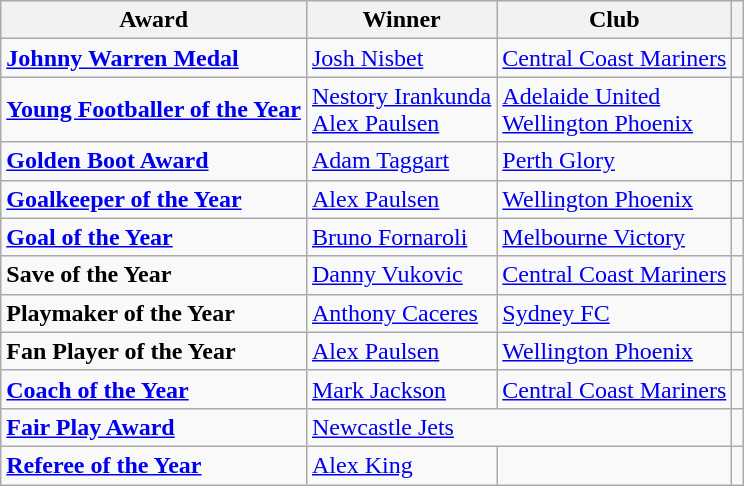<table class="wikitable">
<tr>
<th>Award</th>
<th>Winner</th>
<th>Club</th>
<th></th>
</tr>
<tr>
<td><strong><a href='#'>Johnny Warren Medal</a></strong></td>
<td> <a href='#'>Josh Nisbet</a></td>
<td><a href='#'>Central Coast Mariners</a></td>
<td align=center></td>
</tr>
<tr>
<td><strong><a href='#'>Young Footballer of the Year</a></strong></td>
<td> <a href='#'>Nestory Irankunda</a> <br> <a href='#'>Alex Paulsen</a></td>
<td><a href='#'>Adelaide United</a> <br><a href='#'>Wellington Phoenix</a></td>
<td align=center></td>
</tr>
<tr>
<td><strong><a href='#'>Golden Boot Award</a></strong></td>
<td> <a href='#'>Adam Taggart</a></td>
<td><a href='#'>Perth Glory</a></td>
<td align=center></td>
</tr>
<tr>
<td><strong><a href='#'>Goalkeeper of the Year</a></strong></td>
<td> <a href='#'>Alex Paulsen</a></td>
<td><a href='#'>Wellington Phoenix</a></td>
<td align=center></td>
</tr>
<tr>
<td><strong><a href='#'>Goal of the Year</a></strong></td>
<td> <a href='#'>Bruno Fornaroli</a></td>
<td><a href='#'>Melbourne Victory</a></td>
<td align=center></td>
</tr>
<tr>
<td><strong>Save of the Year</strong></td>
<td> <a href='#'>Danny Vukovic</a></td>
<td><a href='#'>Central Coast Mariners</a></td>
<td align=center></td>
</tr>
<tr>
<td><strong>Playmaker of the Year</strong></td>
<td> <a href='#'>Anthony Caceres</a></td>
<td><a href='#'>Sydney FC</a></td>
<td align=center></td>
</tr>
<tr>
<td><strong>Fan Player of the Year</strong></td>
<td> <a href='#'>Alex Paulsen</a></td>
<td><a href='#'>Wellington Phoenix</a></td>
<td align=center></td>
</tr>
<tr>
<td><strong><a href='#'>Coach of the Year</a></strong></td>
<td> <a href='#'>Mark Jackson</a></td>
<td><a href='#'>Central Coast Mariners</a></td>
<td align=center></td>
</tr>
<tr>
<td><strong><a href='#'>Fair Play Award</a></strong></td>
<td colspan=2><a href='#'>Newcastle Jets</a></td>
<td align=center></td>
</tr>
<tr>
<td><strong><a href='#'>Referee of the Year</a></strong></td>
<td> <a href='#'>Alex King</a></td>
<td></td>
<td align=center></td>
</tr>
</table>
